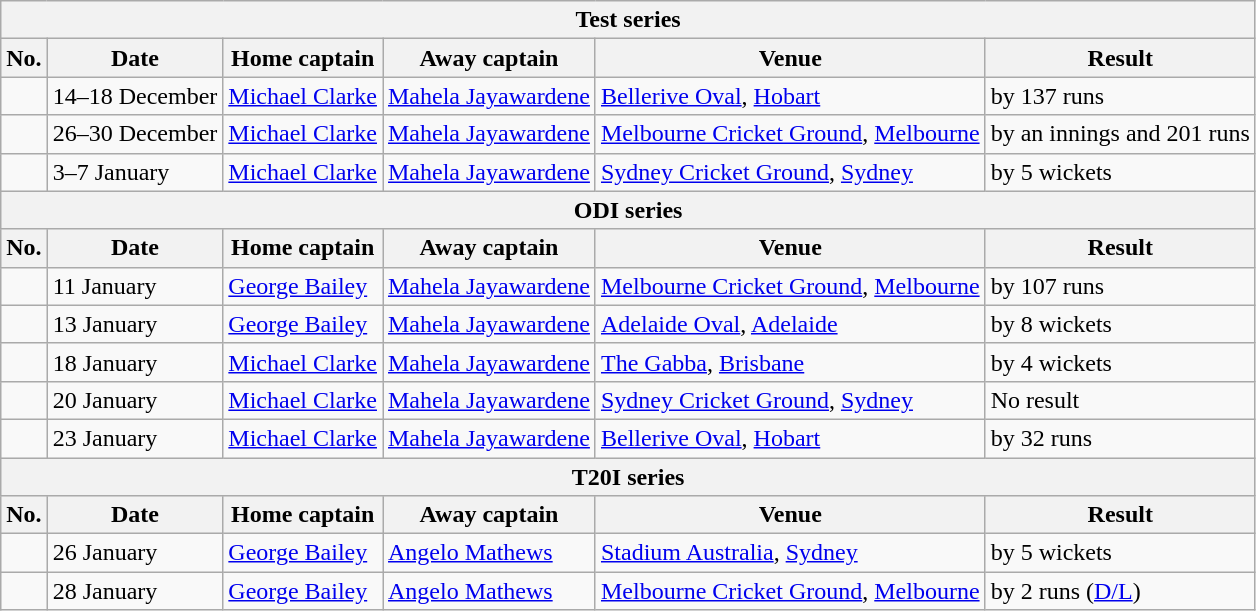<table class="wikitable">
<tr>
<th colspan="6">Test series</th>
</tr>
<tr>
<th>No.</th>
<th>Date</th>
<th>Home captain</th>
<th>Away captain</th>
<th>Venue</th>
<th>Result</th>
</tr>
<tr>
<td></td>
<td>14–18 December</td>
<td><a href='#'>Michael Clarke</a></td>
<td><a href='#'>Mahela Jayawardene</a></td>
<td><a href='#'>Bellerive Oval</a>, <a href='#'>Hobart</a></td>
<td> by 137 runs</td>
</tr>
<tr>
<td></td>
<td>26–30 December</td>
<td><a href='#'>Michael Clarke</a></td>
<td><a href='#'>Mahela Jayawardene</a></td>
<td><a href='#'>Melbourne Cricket Ground</a>, <a href='#'>Melbourne</a></td>
<td> by an innings and 201 runs</td>
</tr>
<tr>
<td></td>
<td>3–7 January</td>
<td><a href='#'>Michael Clarke</a></td>
<td><a href='#'>Mahela Jayawardene</a></td>
<td><a href='#'>Sydney Cricket Ground</a>, <a href='#'>Sydney</a></td>
<td> by 5 wickets</td>
</tr>
<tr>
<th colspan="6">ODI series</th>
</tr>
<tr>
<th>No.</th>
<th>Date</th>
<th>Home captain</th>
<th>Away captain</th>
<th>Venue</th>
<th>Result</th>
</tr>
<tr>
<td></td>
<td>11 January</td>
<td><a href='#'>George Bailey</a></td>
<td><a href='#'>Mahela Jayawardene</a></td>
<td><a href='#'>Melbourne Cricket Ground</a>, <a href='#'>Melbourne</a></td>
<td> by 107 runs</td>
</tr>
<tr>
<td></td>
<td>13 January</td>
<td><a href='#'>George Bailey</a></td>
<td><a href='#'>Mahela Jayawardene</a></td>
<td><a href='#'>Adelaide Oval</a>, <a href='#'>Adelaide</a></td>
<td> by 8 wickets</td>
</tr>
<tr>
<td></td>
<td>18 January</td>
<td><a href='#'>Michael Clarke</a></td>
<td><a href='#'>Mahela Jayawardene</a></td>
<td><a href='#'>The Gabba</a>, <a href='#'>Brisbane</a></td>
<td> by 4 wickets</td>
</tr>
<tr>
<td></td>
<td>20 January</td>
<td><a href='#'>Michael Clarke</a></td>
<td><a href='#'>Mahela Jayawardene</a></td>
<td><a href='#'>Sydney Cricket Ground</a>, <a href='#'>Sydney</a></td>
<td>No result</td>
</tr>
<tr>
<td></td>
<td>23 January</td>
<td><a href='#'>Michael Clarke</a></td>
<td><a href='#'>Mahela Jayawardene</a></td>
<td><a href='#'>Bellerive Oval</a>, <a href='#'>Hobart</a></td>
<td> by 32 runs</td>
</tr>
<tr>
<th colspan="6">T20I series</th>
</tr>
<tr>
<th>No.</th>
<th>Date</th>
<th>Home captain</th>
<th>Away captain</th>
<th>Venue</th>
<th>Result</th>
</tr>
<tr>
<td></td>
<td>26 January</td>
<td><a href='#'>George Bailey</a></td>
<td><a href='#'>Angelo Mathews</a></td>
<td><a href='#'>Stadium Australia</a>, <a href='#'>Sydney</a></td>
<td> by 5 wickets</td>
</tr>
<tr>
<td></td>
<td>28 January</td>
<td><a href='#'>George Bailey</a></td>
<td><a href='#'>Angelo Mathews</a></td>
<td><a href='#'>Melbourne Cricket Ground</a>, <a href='#'>Melbourne</a></td>
<td> by 2 runs (<a href='#'>D/L</a>)</td>
</tr>
</table>
